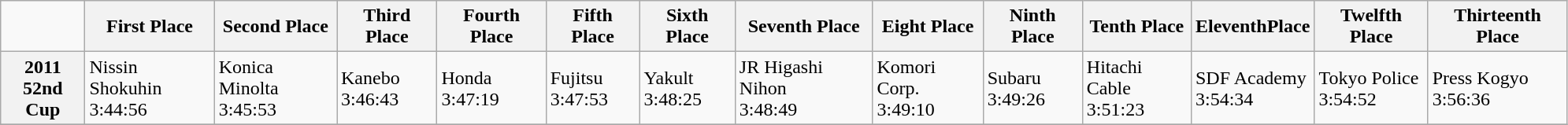<table class="wikitable" style="text-align:left; width:105%; align:top;">
<tr>
<td></td>
<th scope="col">First Place</th>
<th scope="col">Second Place</th>
<th scope="col">Third Place</th>
<th scope="col">Fourth Place</th>
<th scope="col">Fifth Place</th>
<th scope="col">Sixth Place</th>
<th scope="col">Seventh Place</th>
<th scope="col">Eight Place</th>
<th scope="col">Ninth Place</th>
<th scope="col">Tenth Place</th>
<th scope="col">EleventhPlace</th>
<th scope="col">Twelfth Place</th>
<th scope="col">Thirteenth Place</th>
</tr>
<tr>
<th scope="row">2011<br> 52nd Cup</th>
<td>Nissin Shokuhin<br>3:44:56</td>
<td>Konica Minolta<br>3:45:53</td>
<td>Kanebo<br>3:46:43</td>
<td>Honda<br>3:47:19</td>
<td>Fujitsu<br>3:47:53</td>
<td>Yakult<br>3:48:25</td>
<td>JR Higashi Nihon<br>3:48:49</td>
<td>Komori Corp.<br>3:49:10</td>
<td>Subaru<br>3:49:26</td>
<td>Hitachi Cable<br>3:51:23</td>
<td>SDF Academy<br>3:54:34</td>
<td>Tokyo Police<br>3:54:52</td>
<td>Press Kogyo<br>3:56:36</td>
</tr>
<tr>
</tr>
</table>
